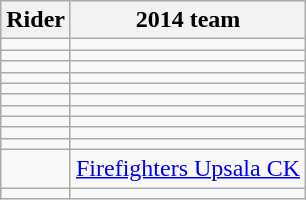<table class="wikitable">
<tr>
<th>Rider</th>
<th>2014 team</th>
</tr>
<tr>
<td></td>
<td></td>
</tr>
<tr>
<td></td>
<td></td>
</tr>
<tr>
<td></td>
<td></td>
</tr>
<tr>
<td></td>
<td></td>
</tr>
<tr>
<td></td>
<td></td>
</tr>
<tr>
<td></td>
<td></td>
</tr>
<tr>
<td></td>
<td></td>
</tr>
<tr>
<td></td>
<td></td>
</tr>
<tr>
<td></td>
<td></td>
</tr>
<tr>
<td></td>
<td></td>
</tr>
<tr>
<td></td>
<td><a href='#'>Firefighters Upsala CK</a></td>
</tr>
<tr>
<td></td>
<td></td>
</tr>
</table>
